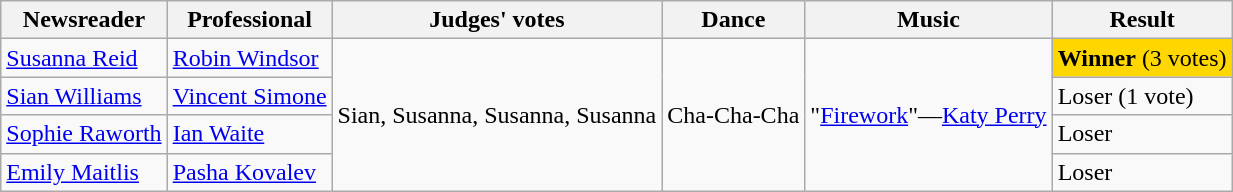<table class="wikitable sortable">
<tr>
<th>Newsreader</th>
<th>Professional</th>
<th>Judges' votes</th>
<th>Dance</th>
<th>Music</th>
<th>Result</th>
</tr>
<tr>
<td><a href='#'>Susanna Reid</a></td>
<td><a href='#'>Robin Windsor</a></td>
<td rowspan=4>Sian, Susanna, Susanna, Susanna</td>
<td rowspan=4>Cha-Cha-Cha</td>
<td rowspan=4>"<a href='#'>Firework</a>"—<a href='#'>Katy Perry</a></td>
<td style="background:gold"><strong>Winner</strong> (3 votes)</td>
</tr>
<tr>
<td><a href='#'>Sian Williams</a></td>
<td><a href='#'>Vincent Simone</a></td>
<td>Loser (1 vote)</td>
</tr>
<tr>
<td><a href='#'>Sophie Raworth</a></td>
<td><a href='#'>Ian Waite</a></td>
<td>Loser</td>
</tr>
<tr>
<td><a href='#'>Emily Maitlis</a></td>
<td><a href='#'>Pasha Kovalev</a></td>
<td>Loser</td>
</tr>
</table>
